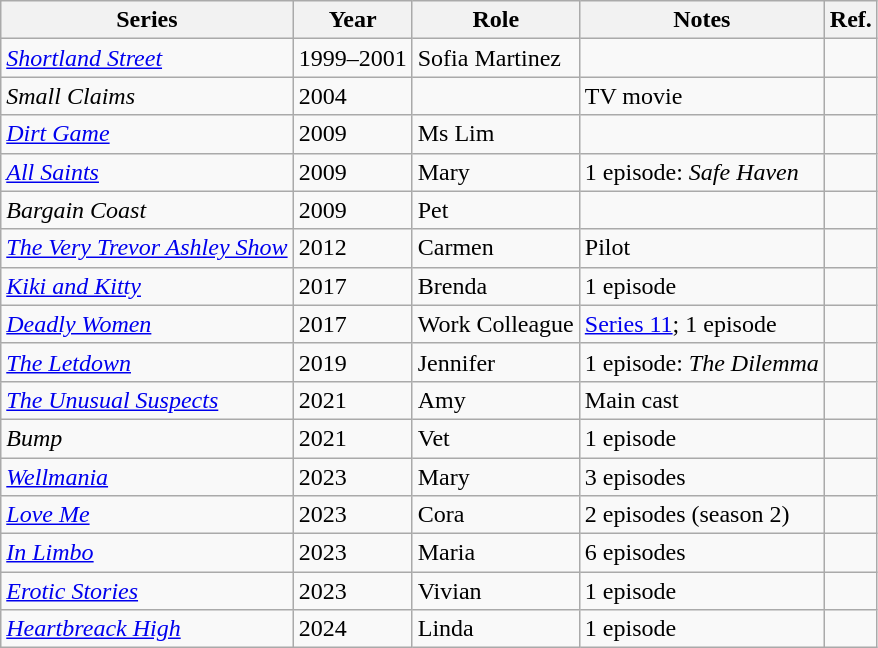<table Class=wikitable>
<tr>
<th>Series</th>
<th>Year</th>
<th>Role</th>
<th>Notes</th>
<th>Ref.</th>
</tr>
<tr>
<td><em><a href='#'>Shortland Street</a></em></td>
<td>1999–2001</td>
<td>Sofia Martinez</td>
<td></td>
<td></td>
</tr>
<tr>
<td><em>Small Claims</em></td>
<td>2004</td>
<td></td>
<td>TV movie</td>
<td></td>
</tr>
<tr>
<td><em><a href='#'>Dirt Game</a></em></td>
<td>2009</td>
<td>Ms Lim</td>
<td></td>
<td></td>
</tr>
<tr>
<td><em><a href='#'>All Saints</a></em></td>
<td>2009</td>
<td>Mary</td>
<td>1 episode: <em>Safe Haven</em></td>
<td></td>
</tr>
<tr>
<td><em>Bargain Coast</em></td>
<td>2009</td>
<td>Pet</td>
<td></td>
<td></td>
</tr>
<tr>
<td><em><a href='#'>The Very Trevor Ashley Show</a></em></td>
<td>2012</td>
<td>Carmen</td>
<td>Pilot</td>
<td></td>
</tr>
<tr>
<td><em><a href='#'>Kiki and Kitty</a></em></td>
<td>2017</td>
<td>Brenda</td>
<td>1 episode</td>
<td></td>
</tr>
<tr>
<td><em><a href='#'>Deadly Women</a></em></td>
<td>2017</td>
<td>Work Colleague</td>
<td><a href='#'>Series 11</a>; 1 episode</td>
<td></td>
</tr>
<tr>
<td><em><a href='#'>The Letdown</a></em></td>
<td>2019</td>
<td>Jennifer</td>
<td>1 episode: <em>The Dilemma</em></td>
<td></td>
</tr>
<tr>
<td><em><a href='#'>The Unusual Suspects</a></em></td>
<td>2021</td>
<td>Amy</td>
<td>Main cast</td>
<td></td>
</tr>
<tr>
<td><em>Bump</em></td>
<td>2021</td>
<td>Vet</td>
<td>1 episode</td>
<td></td>
</tr>
<tr>
<td><em><a href='#'>Wellmania</a></em></td>
<td>2023</td>
<td>Mary</td>
<td>3 episodes</td>
<td></td>
</tr>
<tr>
<td><a href='#'><em>Love Me</em></a></td>
<td>2023</td>
<td>Cora</td>
<td>2 episodes (season 2)</td>
<td></td>
</tr>
<tr>
<td><a href='#'><em>In Limbo</em></a></td>
<td>2023</td>
<td>Maria</td>
<td>6 episodes</td>
<td></td>
</tr>
<tr>
<td><em><a href='#'>Erotic Stories</a></em></td>
<td>2023</td>
<td>Vivian</td>
<td>1 episode</td>
<td></td>
</tr>
<tr>
<td><a href='#'><em>Heartbreack High</em></a></td>
<td>2024</td>
<td>Linda</td>
<td>1 episode</td>
<td></td>
</tr>
</table>
